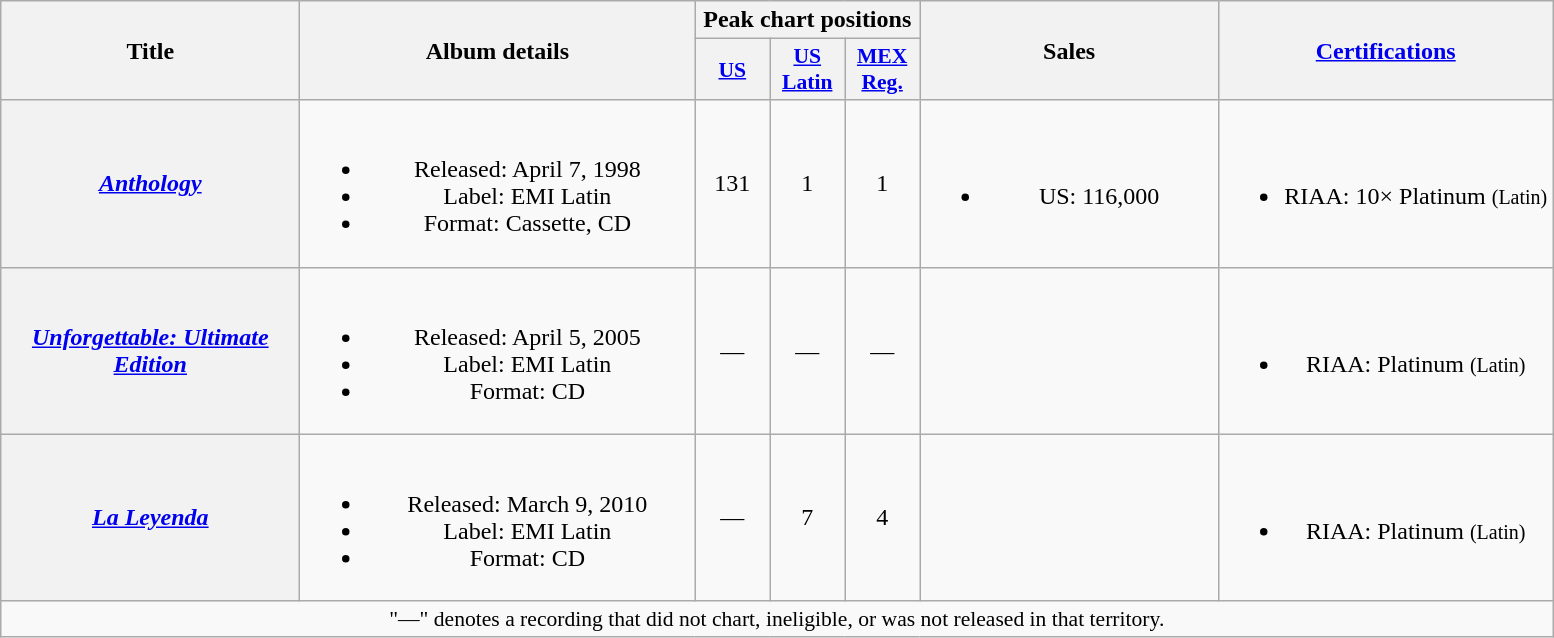<table class="wikitable plainrowheaders" style="text-align:center;">
<tr>
<th scope="col" rowspan="2" style="width:12em;">Title</th>
<th scope="col" rowspan="2" style="width:16em;">Album details</th>
<th scope="col" colspan="3">Peak chart positions</th>
<th scope="col" rowspan="2" style="width:12em;">Sales</th>
<th scope="col" rowspan="2"><a href='#'>Certifications</a></th>
</tr>
<tr>
<th scope="col" style="width:3em;font-size:90%;"><a href='#'>US</a><br></th>
<th scope="col" style="width:3em;font-size:90%;"><a href='#'>US<br>Latin</a><br></th>
<th scope="col" style="width:3em;font-size:90%;"><a href='#'>MEX<br>Reg.</a><br></th>
</tr>
<tr>
<th scope="row"><em><a href='#'>Anthology</a></em></th>
<td><br><ul><li>Released: April 7, 1998</li><li>Label: EMI Latin</li><li>Format: Cassette, CD</li></ul></td>
<td>131</td>
<td>1</td>
<td>1</td>
<td><br><ul><li>US: 116,000</li></ul></td>
<td><br><ul><li>RIAA: 10× Platinum <small>(Latin)</small></li></ul></td>
</tr>
<tr>
<th scope="row"><em><a href='#'>Unforgettable: Ultimate Edition</a></em></th>
<td><br><ul><li>Released: April 5, 2005</li><li>Label: EMI Latin</li><li>Format: CD</li></ul></td>
<td>—</td>
<td>—</td>
<td>—</td>
<td></td>
<td><br><ul><li>RIAA: Platinum <small>(Latin)</small></li></ul></td>
</tr>
<tr>
<th scope="row"><em><a href='#'>La Leyenda</a></em></th>
<td><br><ul><li>Released: March 9, 2010</li><li>Label: EMI Latin</li><li>Format: CD</li></ul></td>
<td>—</td>
<td>7</td>
<td>4</td>
<td></td>
<td><br><ul><li>RIAA: Platinum <small>(Latin)</small></li></ul></td>
</tr>
<tr>
<td colspan="14" style="font-size:90%">"—" denotes a recording that did not chart, ineligible, or was not released in that territory.</td>
</tr>
</table>
